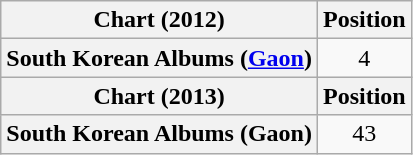<table class="wikitable plainrowheaders" style="text-align:center">
<tr>
<th scope="col">Chart (2012)</th>
<th scope="col">Position</th>
</tr>
<tr>
<th scope="row">South Korean Albums (<a href='#'>Gaon</a>)</th>
<td>4</td>
</tr>
<tr>
<th>Chart (2013)</th>
<th>Position</th>
</tr>
<tr>
<th scope="row">South Korean Albums (Gaon)</th>
<td>43</td>
</tr>
</table>
